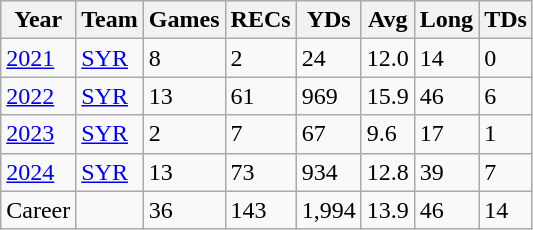<table class="wikitable">
<tr>
<th>Year</th>
<th>Team</th>
<th>Games</th>
<th>RECs</th>
<th>YDs</th>
<th>Avg</th>
<th>Long</th>
<th>TDs</th>
</tr>
<tr>
<td><a href='#'>2021</a></td>
<td><a href='#'>SYR</a></td>
<td>8</td>
<td>2</td>
<td>24</td>
<td>12.0</td>
<td>14</td>
<td>0</td>
</tr>
<tr>
<td><a href='#'>2022</a></td>
<td><a href='#'>SYR</a></td>
<td>13</td>
<td>61</td>
<td>969</td>
<td>15.9</td>
<td>46</td>
<td>6</td>
</tr>
<tr>
<td><a href='#'>2023</a></td>
<td><a href='#'>SYR</a></td>
<td>2</td>
<td>7</td>
<td>67</td>
<td>9.6</td>
<td>17</td>
<td>1</td>
</tr>
<tr>
<td><a href='#'>2024</a></td>
<td><a href='#'>SYR</a></td>
<td>13</td>
<td>73</td>
<td>934</td>
<td>12.8</td>
<td>39</td>
<td>7</td>
</tr>
<tr>
<td>Career</td>
<td></td>
<td>36</td>
<td>143</td>
<td>1,994</td>
<td>13.9</td>
<td>46</td>
<td>14</td>
</tr>
</table>
